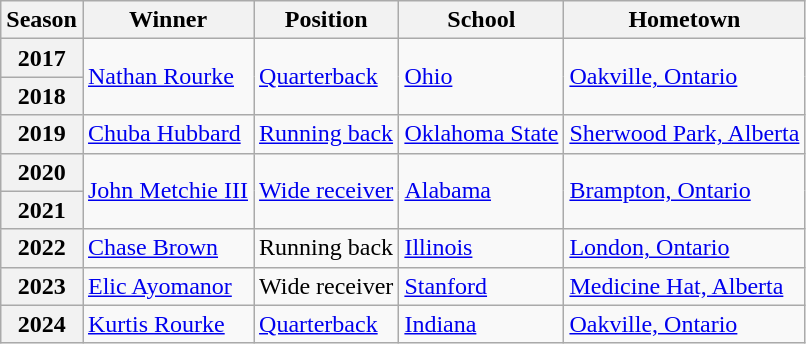<table class="wikitable">
<tr>
<th>Season</th>
<th>Winner</th>
<th>Position</th>
<th>School</th>
<th>Hometown</th>
</tr>
<tr>
<th>2017</th>
<td rowspan="2"><a href='#'>Nathan Rourke</a></td>
<td rowspan="2"><a href='#'>Quarterback</a></td>
<td rowspan="2"><a href='#'>Ohio</a></td>
<td rowspan="2"><a href='#'>Oakville, Ontario</a></td>
</tr>
<tr>
<th>2018</th>
</tr>
<tr>
<th>2019</th>
<td><a href='#'>Chuba Hubbard</a></td>
<td><a href='#'>Running back</a></td>
<td><a href='#'>Oklahoma State</a></td>
<td><a href='#'>Sherwood Park, Alberta</a></td>
</tr>
<tr>
<th>2020</th>
<td rowspan="2"><a href='#'>John Metchie III</a></td>
<td rowspan="2"><a href='#'>Wide receiver</a></td>
<td rowspan="2"><a href='#'>Alabama</a></td>
<td rowspan="2"><a href='#'>Brampton, Ontario</a></td>
</tr>
<tr>
<th>2021</th>
</tr>
<tr>
<th>2022</th>
<td><a href='#'>Chase Brown</a></td>
<td>Running back</td>
<td><a href='#'>Illinois</a></td>
<td><a href='#'>London, Ontario</a></td>
</tr>
<tr>
<th>2023</th>
<td><a href='#'>Elic Ayomanor</a></td>
<td>Wide receiver</td>
<td><a href='#'>Stanford</a></td>
<td><a href='#'>Medicine Hat, Alberta</a></td>
</tr>
<tr>
<th>2024</th>
<td><a href='#'>Kurtis Rourke</a></td>
<td><a href='#'>Quarterback</a></td>
<td><a href='#'>Indiana</a></td>
<td><a href='#'>Oakville, Ontario</a></td>
</tr>
</table>
